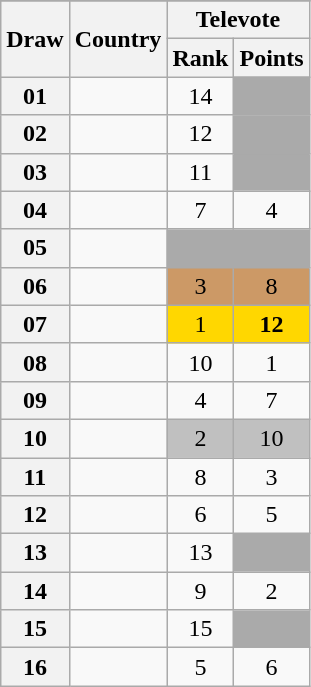<table class="sortable wikitable collapsible plainrowheaders" style="text-align:center;">
<tr>
</tr>
<tr>
<th scope="col" rowspan="2">Draw</th>
<th scope="col" rowspan="2">Country</th>
<th scope="col" colspan="2">Televote</th>
</tr>
<tr>
<th scope="col">Rank</th>
<th scope="col" class="unsortable">Points</th>
</tr>
<tr>
<th scope="row" style="text-align:center;">01</th>
<td style="text-align:left;"></td>
<td>14</td>
<td style="background:#AAAAAA;"></td>
</tr>
<tr>
<th scope="row" style="text-align:center;">02</th>
<td style="text-align:left;"></td>
<td>12</td>
<td style="background:#AAAAAA;"></td>
</tr>
<tr>
<th scope="row" style="text-align:center;">03</th>
<td style="text-align:left;"></td>
<td>11</td>
<td style="background:#AAAAAA;"></td>
</tr>
<tr>
<th scope="row" style="text-align:center;">04</th>
<td style="text-align:left;"></td>
<td>7</td>
<td>4</td>
</tr>
<tr class=sortbottom>
<th scope="row" style="text-align:center;">05</th>
<td style="text-align:left;"></td>
<td style="background:#AAAAAA;"></td>
<td style="background:#AAAAAA;"></td>
</tr>
<tr>
<th scope="row" style="text-align:center;">06</th>
<td style="text-align:left;"></td>
<td style="background:#CC9966;">3</td>
<td style="background:#CC9966;">8</td>
</tr>
<tr>
<th scope="row" style="text-align:center;">07</th>
<td style="text-align:left;"></td>
<td style="background:gold;">1</td>
<td style="background:gold;"><strong>12</strong></td>
</tr>
<tr>
<th scope="row" style="text-align:center;">08</th>
<td style="text-align:left;"></td>
<td>10</td>
<td>1</td>
</tr>
<tr>
<th scope="row" style="text-align:center;">09</th>
<td style="text-align:left;"></td>
<td>4</td>
<td>7</td>
</tr>
<tr>
<th scope="row" style="text-align:center;">10</th>
<td style="text-align:left;"></td>
<td style="background:silver;">2</td>
<td style="background:silver;">10</td>
</tr>
<tr>
<th scope="row" style="text-align:center;">11</th>
<td style="text-align:left;"></td>
<td>8</td>
<td>3</td>
</tr>
<tr>
<th scope="row" style="text-align:center;">12</th>
<td style="text-align:left;"></td>
<td>6</td>
<td>5</td>
</tr>
<tr>
<th scope="row" style="text-align:center;">13</th>
<td style="text-align:left;"></td>
<td>13</td>
<td style="background:#AAAAAA;"></td>
</tr>
<tr>
<th scope="row" style="text-align:center;">14</th>
<td style="text-align:left;"></td>
<td>9</td>
<td>2</td>
</tr>
<tr>
<th scope="row" style="text-align:center;">15</th>
<td style="text-align:left;"></td>
<td>15</td>
<td style="background:#AAAAAA;"></td>
</tr>
<tr>
<th scope="row" style="text-align:center;">16</th>
<td style="text-align:left;"></td>
<td>5</td>
<td>6</td>
</tr>
</table>
